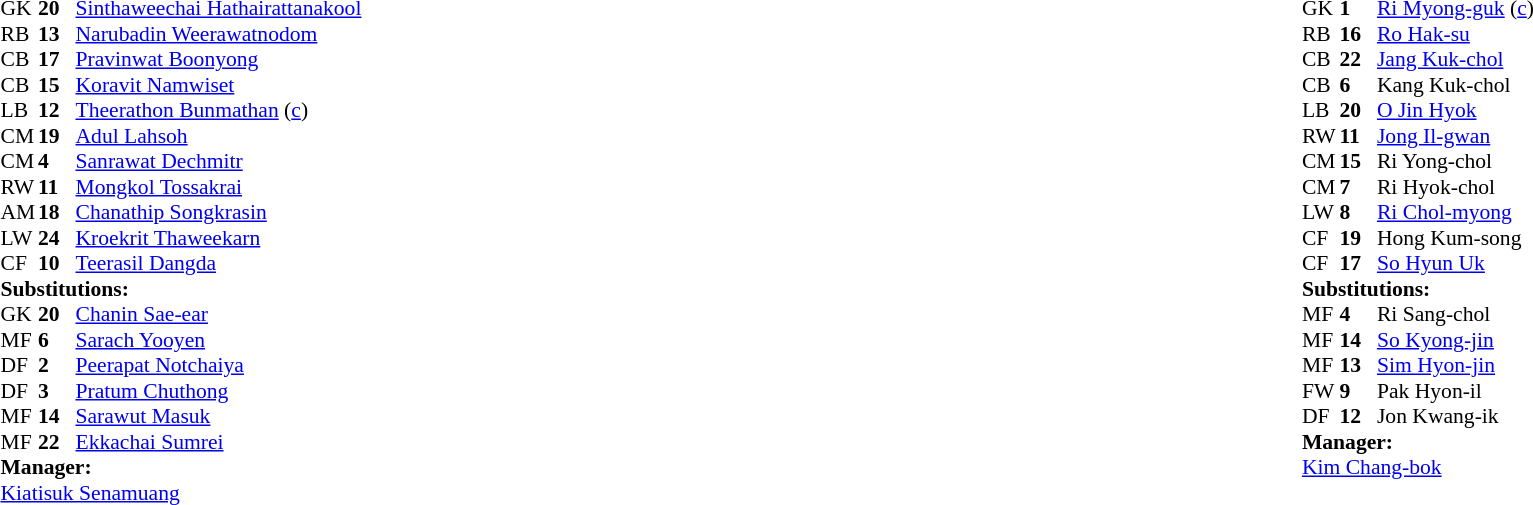<table width="100%">
<tr>
<td valign="top" width="40%"><br><table style="font-size:90%;" cellspacing="0" cellpadding="0">
<tr>
<th width="25"></th>
<th width="25"></th>
</tr>
<tr>
<td>GK</td>
<td><strong>20</strong></td>
<td><a href='#'>Sinthaweechai Hathairattanakool</a></td>
<td></td>
<td></td>
</tr>
<tr>
<td>RB</td>
<td><strong>13</strong></td>
<td><a href='#'>Narubadin Weerawatnodom</a></td>
<td></td>
</tr>
<tr>
<td>CB</td>
<td><strong>17</strong></td>
<td><a href='#'>Pravinwat Boonyong</a></td>
<td></td>
<td></td>
</tr>
<tr>
<td>CB</td>
<td><strong>15</strong></td>
<td><a href='#'>Koravit Namwiset</a></td>
</tr>
<tr>
<td>LB</td>
<td><strong>12</strong></td>
<td><a href='#'>Theerathon Bunmathan</a> (<a href='#'>c</a>)</td>
<td></td>
<td></td>
</tr>
<tr>
<td>CM</td>
<td><strong>19</strong></td>
<td><a href='#'>Adul Lahsoh</a></td>
<td></td>
<td></td>
</tr>
<tr>
<td>CM</td>
<td><strong>4</strong></td>
<td><a href='#'>Sanrawat Dechmitr</a></td>
</tr>
<tr>
<td>RW</td>
<td><strong>11</strong></td>
<td><a href='#'>Mongkol Tossakrai</a></td>
<td></td>
<td></td>
</tr>
<tr>
<td>AM</td>
<td><strong>18</strong></td>
<td><a href='#'>Chanathip Songkrasin</a></td>
</tr>
<tr>
<td>LW</td>
<td><strong>24</strong></td>
<td><a href='#'>Kroekrit Thaweekarn</a></td>
<td></td>
<td></td>
</tr>
<tr>
<td>CF</td>
<td><strong>10</strong></td>
<td><a href='#'>Teerasil Dangda</a></td>
</tr>
<tr>
<td colspan=3><strong>Substitutions:</strong></td>
</tr>
<tr>
<td>GK</td>
<td><strong>20</strong></td>
<td><a href='#'>Chanin Sae-ear</a></td>
<td></td>
<td></td>
</tr>
<tr>
<td>MF</td>
<td><strong>6</strong></td>
<td><a href='#'>Sarach Yooyen</a></td>
<td></td>
<td></td>
</tr>
<tr>
<td>DF</td>
<td><strong>2</strong></td>
<td><a href='#'>Peerapat Notchaiya</a></td>
<td></td>
<td></td>
</tr>
<tr>
<td>DF</td>
<td><strong>3</strong></td>
<td><a href='#'>Pratum Chuthong</a></td>
<td></td>
<td></td>
</tr>
<tr>
<td>MF</td>
<td><strong>14</strong></td>
<td><a href='#'>Sarawut Masuk</a></td>
<td></td>
<td></td>
</tr>
<tr>
<td>MF</td>
<td><strong>22</strong></td>
<td><a href='#'>Ekkachai Sumrei</a></td>
<td></td>
<td></td>
</tr>
<tr>
<td colspan=3><strong>Manager:</strong></td>
</tr>
<tr>
<td colspan=4> <a href='#'>Kiatisuk Senamuang</a></td>
</tr>
</table>
</td>
<td valign="top"></td>
<td valign="top" width="50%"><br><table style="font-size:90%;" cellspacing="0" cellpadding="0" align="center">
<tr>
<th width=25></th>
<th width=25></th>
</tr>
<tr>
<td>GK</td>
<td><strong>1</strong></td>
<td><a href='#'>Ri Myong-guk</a> (<a href='#'>c</a>)</td>
</tr>
<tr>
<td>RB</td>
<td><strong>16</strong></td>
<td><a href='#'>Ro Hak-su</a></td>
</tr>
<tr>
<td>CB</td>
<td><strong>22</strong></td>
<td><a href='#'>Jang Kuk-chol</a></td>
<td></td>
</tr>
<tr>
<td>CB</td>
<td><strong>6</strong></td>
<td>Kang Kuk-chol</td>
</tr>
<tr>
<td>LB</td>
<td><strong>20</strong></td>
<td><a href='#'>O Jin Hyok</a></td>
<td></td>
<td></td>
</tr>
<tr>
<td>RW</td>
<td><strong>11</strong></td>
<td><a href='#'>Jong Il-gwan</a></td>
<td></td>
<td></td>
</tr>
<tr>
<td>CM</td>
<td><strong>15</strong></td>
<td>Ri Yong-chol</td>
</tr>
<tr>
<td>CM</td>
<td><strong>7</strong></td>
<td>Ri Hyok-chol</td>
</tr>
<tr>
<td>LW</td>
<td><strong>8</strong></td>
<td><a href='#'>Ri Chol-myong</a></td>
</tr>
<tr>
<td>CF</td>
<td><strong>19</strong></td>
<td>Hong Kum-song</td>
<td></td>
<td></td>
</tr>
<tr>
<td>CF</td>
<td><strong>17</strong></td>
<td><a href='#'>So Hyun Uk</a></td>
<td></td>
<td></td>
</tr>
<tr>
<td colspan=3><strong>Substitutions:</strong></td>
</tr>
<tr>
<td>MF</td>
<td><strong>4</strong></td>
<td>Ri Sang-chol</td>
<td></td>
<td></td>
<td></td>
</tr>
<tr>
<td>MF</td>
<td><strong>14</strong></td>
<td><a href='#'>So Kyong-jin</a></td>
<td></td>
<td></td>
</tr>
<tr>
<td>MF</td>
<td><strong>13</strong></td>
<td><a href='#'>Sim Hyon-jin</a></td>
<td></td>
<td></td>
</tr>
<tr>
<td>FW</td>
<td><strong>9</strong></td>
<td>Pak Hyon-il</td>
<td></td>
<td></td>
</tr>
<tr>
<td>DF</td>
<td><strong>12</strong></td>
<td>Jon Kwang-ik</td>
<td></td>
<td></td>
</tr>
<tr>
<td colspan=3><strong>Manager:</strong></td>
</tr>
<tr>
<td colspan=4> <a href='#'>Kim Chang-bok</a></td>
</tr>
</table>
</td>
</tr>
</table>
